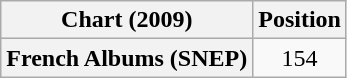<table class="wikitable plainrowheaders" style="text-align:center">
<tr>
<th scope="col">Chart (2009)</th>
<th scope="col">Position</th>
</tr>
<tr>
<th scope="row">French Albums (SNEP)</th>
<td>154</td>
</tr>
</table>
